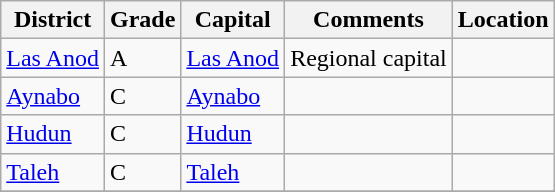<table class="wikitable sortable">
<tr>
<th>District</th>
<th>Grade</th>
<th>Capital</th>
<th>Comments</th>
<th>Location</th>
</tr>
<tr>
<td><a href='#'>Las Anod</a></td>
<td>A</td>
<td><a href='#'>Las Anod</a></td>
<td>Regional capital</td>
<td></td>
</tr>
<tr>
<td><a href='#'>Aynabo</a></td>
<td>C</td>
<td><a href='#'>Aynabo</a></td>
<td></td>
<td></td>
</tr>
<tr>
<td><a href='#'>Hudun</a></td>
<td>C</td>
<td><a href='#'>Hudun</a></td>
<td></td>
<td></td>
</tr>
<tr>
<td><a href='#'>Taleh</a></td>
<td>C</td>
<td><a href='#'>Taleh</a></td>
<td></td>
<td></td>
</tr>
<tr>
</tr>
</table>
